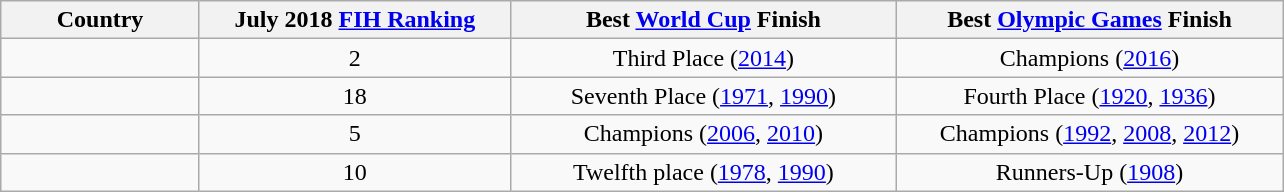<table class="wikitable">
<tr>
<th style="width:125px;">Country</th>
<th style="width:200px;">July 2018 <a href='#'>FIH Ranking</a></th>
<th style="width:250px;">Best <a href='#'>World Cup</a> Finish</th>
<th style="width:250px;">Best <a href='#'>Olympic Games</a> Finish</th>
</tr>
<tr style="text-align:center;">
<td style="text-align:left;"></td>
<td>2</td>
<td>Third Place (<a href='#'>2014</a>)</td>
<td>Champions (<a href='#'>2016</a>)</td>
</tr>
<tr style="text-align:center;">
<td style="text-align:left;"></td>
<td>18</td>
<td>Seventh Place (<a href='#'>1971</a>, <a href='#'>1990</a>)</td>
<td>Fourth Place (<a href='#'>1920</a>, <a href='#'>1936</a>)</td>
</tr>
<tr style="text-align:center;">
<td style="text-align:left;"></td>
<td>5</td>
<td>Champions (<a href='#'>2006</a>, <a href='#'>2010</a>)</td>
<td>Champions (<a href='#'>1992</a>, <a href='#'>2008</a>, <a href='#'>2012</a>)</td>
</tr>
<tr style="text-align:center;">
<td style="text-align:left;"></td>
<td>10</td>
<td>Twelfth place (<a href='#'>1978</a>, <a href='#'>1990</a>)</td>
<td>Runners-Up (<a href='#'>1908</a>)</td>
</tr>
</table>
